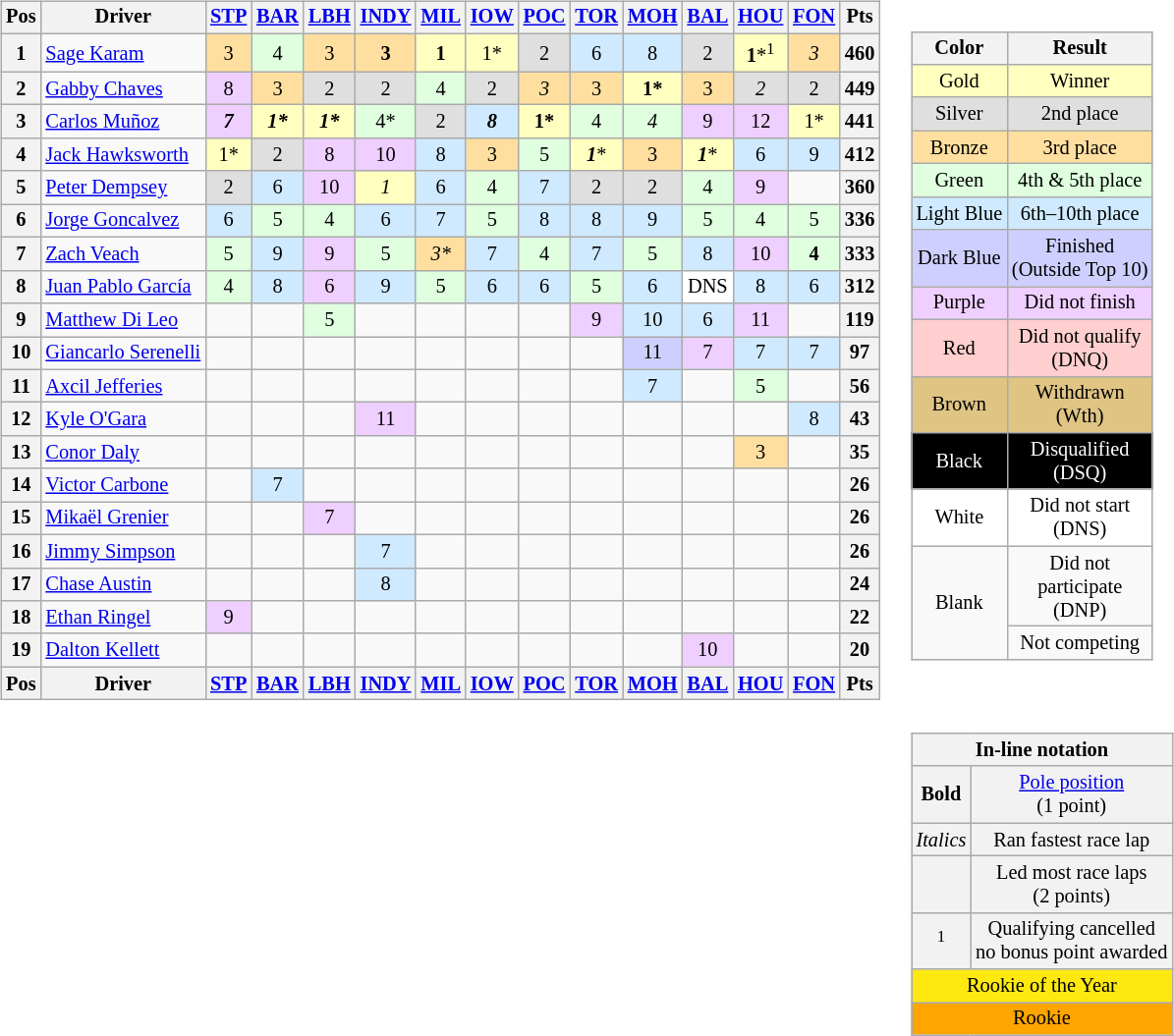<table>
<tr>
<td valign="top"><br><table class="wikitable" style="font-size: 85%; text-align:center">
<tr valign="top">
<th valign="middle">Pos</th>
<th valign="middle">Driver</th>
<th><a href='#'>STP</a><br></th>
<th><a href='#'>BAR</a><br></th>
<th><a href='#'>LBH</a><br></th>
<th><a href='#'>INDY</a><br></th>
<th><a href='#'>MIL</a><br></th>
<th><a href='#'>IOW</a><br></th>
<th><a href='#'>POC</a><br></th>
<th><a href='#'>TOR</a><br></th>
<th><a href='#'>MOH</a><br></th>
<th><a href='#'>BAL</a><br></th>
<th><a href='#'>HOU</a><br></th>
<th><a href='#'>FON</a><br></th>
<th valign="middle">Pts</th>
</tr>
<tr>
<th>1</th>
<td align="left"> <a href='#'>Sage Karam</a> </td>
<td style="background:#FFDF9F;">3</td>
<td style="background:#DFFFDF;">4</td>
<td style="background:#FFDF9F;">3</td>
<td style="background:#FFDF9F;"><strong>3</strong></td>
<td style="background:#FFFFBF;"><strong>1</strong></td>
<td style="background:#FFFFBF;">1*</td>
<td style="background:#DFDFDF;">2</td>
<td style="background:#CFEAFF;">6</td>
<td style="background:#CFEAFF;">8</td>
<td style="background:#DFDFDF;">2</td>
<td style="background:#FFFFBF;"><strong>1</strong>*<sup>1</sup></td>
<td style="background:#FFDF9F;"><em>3</em></td>
<th>460</th>
</tr>
<tr>
<th>2</th>
<td align="left"> <a href='#'>Gabby Chaves</a> </td>
<td style="background:#EFCFFF;">8</td>
<td style="background:#FFDF9F;">3</td>
<td style="background:#DFDFDF;">2</td>
<td style="background:#DFDFDF;">2</td>
<td style="background:#DFFFDF;">4</td>
<td style="background:#DFDFDF;">2</td>
<td style="background:#FFDF9F;"><em>3</em></td>
<td style="background:#FFDF9F;">3</td>
<td style="background:#FFFFBF;"><strong>1*</strong></td>
<td style="background:#FFDF9F;">3</td>
<td style="background:#DFDFDF;"><em>2</em></td>
<td style="background:#DFDFDF;">2</td>
<th>449</th>
</tr>
<tr>
<th>3</th>
<td align="left"> <a href='#'>Carlos Muñoz</a></td>
<td style="background:#EFCFFF;"><strong><em>7</em></strong></td>
<td style="background:#FFFFBF;"><strong><em>1*</em></strong></td>
<td style="background:#FFFFBF;"><strong><em>1*</em></strong></td>
<td style="background:#DFFFDF;">4*</td>
<td style="background:#DFDFDF;">2</td>
<td style="background:#CFEAFF;"><strong><em>8</em></strong></td>
<td style="background:#FFFFBF;"><strong>1*</strong></td>
<td style="background:#DFFFDF;">4</td>
<td style="background:#DFFFDF;"><em>4</em></td>
<td style="background:#EFCFFF;">9</td>
<td style="background:#EFCFFF;">12</td>
<td style="background:#FFFFBF;">1*</td>
<th>441</th>
</tr>
<tr>
<th>4</th>
<td align="left"> <a href='#'>Jack Hawksworth</a> </td>
<td style="background:#FFFFBF;">1*</td>
<td style="background:#DFDFDF;">2</td>
<td style="background:#EFCFFF;">8</td>
<td style="background:#EFCFFF;">10</td>
<td style="background:#CFEAFF;">8</td>
<td style="background:#FFDF9F;">3</td>
<td style="background:#DFFFDF;">5</td>
<td style="background:#FFFFBF;"><strong><em>1</em></strong>*</td>
<td style="background:#FFDF9F;">3</td>
<td style="background:#FFFFBF;"><strong><em>1</em></strong>*</td>
<td style="background:#CFEAFF;">6</td>
<td style="background:#CFEAFF;">9</td>
<th>412</th>
</tr>
<tr>
<th>5</th>
<td align="left"> <a href='#'>Peter Dempsey</a></td>
<td style="background:#DFDFDF;">2</td>
<td style="background:#CFEAFF;">6</td>
<td style="background:#EFCFFF;">10</td>
<td style="background:#FFFFBF;"><em>1</em></td>
<td style="background:#CFEAFF;">6</td>
<td style="background:#DFFFDF;">4</td>
<td style="background:#CFEAFF;">7</td>
<td style="background:#DFDFDF;">2</td>
<td style="background:#DFDFDF;">2</td>
<td style="background:#DFFFDF;">4</td>
<td style="background:#EFCFFF;">9</td>
<td></td>
<th>360</th>
</tr>
<tr>
<th>6</th>
<td align="left"> <a href='#'>Jorge Goncalvez</a></td>
<td style="background:#CFEAFF;">6</td>
<td style="background:#DFFFDF;">5</td>
<td style="background:#DFFFDF;">4</td>
<td style="background:#CFEAFF;">6</td>
<td style="background:#CFEAFF;">7</td>
<td style="background:#DFFFDF;">5</td>
<td style="background:#CFEAFF;">8</td>
<td style="background:#CFEAFF;">8</td>
<td style="background:#CFEAFF;">9</td>
<td style="background:#DFFFDF;">5</td>
<td style="background:#DFFFDF;">4</td>
<td style="background:#DFFFDF;">5</td>
<th>336</th>
</tr>
<tr>
<th>7</th>
<td align="left"> <a href='#'>Zach Veach</a> </td>
<td style="background:#DFFFDF;">5</td>
<td style="background:#CFEAFF;">9</td>
<td style="background:#EFCFFF;">9</td>
<td style="background:#DFFFDF;">5</td>
<td style="background:#FFDF9F;"><em>3*</em></td>
<td style="background:#CFEAFF;">7</td>
<td style="background:#DFFFDF;">4</td>
<td style="background:#CFEAFF;">7</td>
<td style="background:#DFFFDF;">5</td>
<td style="background:#CFEAFF;">8</td>
<td style="background:#EFCFFF;">10</td>
<td style="background:#DFFFDF;"><strong>4</strong></td>
<th>333</th>
</tr>
<tr>
<th>8</th>
<td align="left"> <a href='#'>Juan Pablo García</a></td>
<td style="background:#DFFFDF;">4</td>
<td style="background:#CFEAFF;">8</td>
<td style="background:#EFCFFF;">6</td>
<td style="background:#CFEAFF;">9</td>
<td style="background:#DFFFDF;">5</td>
<td style="background:#CFEAFF;">6</td>
<td style="background:#CFEAFF;">6</td>
<td style="background:#DFFFDF;">5</td>
<td style="background:#CFEAFF;">6</td>
<td style="background:#FFFFFF;">DNS</td>
<td style="background:#CFEAFF;">8</td>
<td style="background:#CFEAFF;">6</td>
<th>312</th>
</tr>
<tr>
<th>9</th>
<td align="left"> <a href='#'>Matthew Di Leo</a> </td>
<td></td>
<td></td>
<td style="background:#DFFFDF;">5</td>
<td></td>
<td></td>
<td></td>
<td></td>
<td style="background:#EFCFFF;">9</td>
<td style="background:#CFEAFF;">10</td>
<td style="background:#CFEAFF;">6</td>
<td style="background:#EFCFFF;">11</td>
<td></td>
<th>119</th>
</tr>
<tr>
<th>10</th>
<td align="left"> <a href='#'>Giancarlo Serenelli</a> </td>
<td></td>
<td></td>
<td></td>
<td></td>
<td></td>
<td></td>
<td></td>
<td></td>
<td style="background:#CFCFFF;">11</td>
<td style="background:#EFCFFF;">7</td>
<td style="background:#CFEAFF;">7</td>
<td style="background:#CFEAFF;">7</td>
<th>97</th>
</tr>
<tr>
<th>11</th>
<td align="left"> <a href='#'>Axcil Jefferies</a> </td>
<td></td>
<td></td>
<td></td>
<td></td>
<td></td>
<td></td>
<td></td>
<td></td>
<td style="background:#CFEAFF;">7</td>
<td></td>
<td style="background:#DFFFDF;">5</td>
<td></td>
<th>56</th>
</tr>
<tr>
<th>12</th>
<td align="left"> <a href='#'>Kyle O'Gara</a> </td>
<td></td>
<td></td>
<td></td>
<td style="background:#EFCFFF;">11</td>
<td></td>
<td></td>
<td></td>
<td></td>
<td></td>
<td></td>
<td></td>
<td style="background:#CFEAFF;">8</td>
<th>43</th>
</tr>
<tr>
<th>13</th>
<td align="left"> <a href='#'>Conor Daly</a></td>
<td></td>
<td></td>
<td></td>
<td></td>
<td></td>
<td></td>
<td></td>
<td></td>
<td></td>
<td></td>
<td style="background:#FFDF9F;">3</td>
<td></td>
<th>35</th>
</tr>
<tr>
<th>14</th>
<td align="left"> <a href='#'>Victor Carbone</a></td>
<td></td>
<td style="background:#CFEAFF;">7</td>
<td></td>
<td></td>
<td></td>
<td></td>
<td></td>
<td></td>
<td></td>
<td></td>
<td></td>
<td></td>
<th>26</th>
</tr>
<tr>
<th>15</th>
<td align="left"> <a href='#'>Mikaël Grenier</a> </td>
<td></td>
<td></td>
<td style="background:#EFCFFF;">7</td>
<td></td>
<td></td>
<td></td>
<td></td>
<td></td>
<td></td>
<td></td>
<td></td>
<td></td>
<th>26</th>
</tr>
<tr>
<th>16</th>
<td align="left"> <a href='#'>Jimmy Simpson</a> </td>
<td></td>
<td></td>
<td></td>
<td style="background:#CFEAFF;">7</td>
<td></td>
<td></td>
<td></td>
<td></td>
<td></td>
<td></td>
<td></td>
<td></td>
<th>26</th>
</tr>
<tr>
<th>17</th>
<td align="left"> <a href='#'>Chase Austin</a></td>
<td></td>
<td></td>
<td></td>
<td style="background:#CFEAFF;">8</td>
<td></td>
<td></td>
<td></td>
<td></td>
<td></td>
<td></td>
<td></td>
<td></td>
<th>24</th>
</tr>
<tr>
<th>18</th>
<td align="left"> <a href='#'>Ethan Ringel</a> </td>
<td style="background:#EFCFFF;">9</td>
<td></td>
<td></td>
<td></td>
<td></td>
<td></td>
<td></td>
<td></td>
<td></td>
<td></td>
<td></td>
<td></td>
<th>22</th>
</tr>
<tr>
<th>19</th>
<td align="left"> <a href='#'>Dalton Kellett</a> </td>
<td></td>
<td></td>
<td></td>
<td></td>
<td></td>
<td></td>
<td></td>
<td></td>
<td></td>
<td style="background:#EFCFFF;">10</td>
<td></td>
<td></td>
<th>20</th>
</tr>
<tr valign="top">
<th valign="middle">Pos</th>
<th valign="middle">Driver</th>
<th><a href='#'>STP</a><br></th>
<th><a href='#'>BAR</a><br></th>
<th><a href='#'>LBH</a><br></th>
<th><a href='#'>INDY</a><br></th>
<th><a href='#'>MIL</a><br></th>
<th><a href='#'>IOW</a><br></th>
<th><a href='#'>POC</a><br></th>
<th><a href='#'>TOR</a><br></th>
<th><a href='#'>MOH</a><br></th>
<th><a href='#'>BAL</a><br></th>
<th><a href='#'>HOU</a><br></th>
<th><a href='#'>FON</a><br></th>
<th valign="middle">Pts</th>
</tr>
</table>
</td>
<td><br><table>
<tr>
<td><br><table style="margin-right:0; font-size:85%; text-align:center;" class="wikitable">
<tr>
<th>Color</th>
<th>Result</th>
</tr>
<tr style="background:#FFFFBF;">
<td>Gold</td>
<td>Winner</td>
</tr>
<tr style="background:#DFDFDF;">
<td>Silver</td>
<td>2nd place</td>
</tr>
<tr style="background:#FFDF9F;">
<td>Bronze</td>
<td>3rd place</td>
</tr>
<tr style="background:#DFFFDF;">
<td>Green</td>
<td>4th & 5th place</td>
</tr>
<tr style="background:#CFEAFF;">
<td>Light Blue</td>
<td>6th–10th place</td>
</tr>
<tr style="background:#CFCFFF;">
<td>Dark Blue</td>
<td>Finished<br>(Outside Top 10)</td>
</tr>
<tr style="background:#EFCFFF;">
<td>Purple</td>
<td>Did not finish</td>
</tr>
<tr style="background:#FFCFCF;">
<td>Red</td>
<td>Did not qualify<br>(DNQ)</td>
</tr>
<tr style="background:#DFC484;">
<td>Brown</td>
<td>Withdrawn<br>(Wth)</td>
</tr>
<tr style="background:#000000; color:white;">
<td>Black</td>
<td>Disqualified<br>(DSQ)</td>
</tr>
<tr style="background:#FFFFFF;">
<td>White</td>
<td>Did not start<br>(DNS)</td>
</tr>
<tr>
<td rowspan=2>Blank</td>
<td>Did not<br>participate<br>(DNP)</td>
</tr>
<tr>
<td>Not competing</td>
</tr>
</table>
</td>
</tr>
<tr>
<td><br><table style="margin-right:0; font-size:85%; text-align:center;" class="wikitable">
<tr>
<td style="background:#F2F2F2;" align=center colspan=2><strong>In-line notation</strong></td>
</tr>
<tr>
<td style="background:#F2F2F2;" align=center><strong>Bold</strong></td>
<td style="background:#F2F2F2;" align=center><a href='#'>Pole position</a><br>(1 point)</td>
</tr>
<tr>
<td style="background:#F2F2F2;" align=center><em>Italics</em></td>
<td style="background:#F2F2F2;" align=center>Ran fastest race lap</td>
</tr>
<tr>
<td style="background:#F2F2F2;" align=center></td>
<td style="background:#F2F2F2;" align=center>Led most race laps<br>(2 points)</td>
</tr>
<tr>
<td style="background:#F2F2F2;" align=center><sup>1</sup></td>
<td style="background:#F2F2F2;" align=center>Qualifying cancelled<br>no bonus point awarded</td>
</tr>
<tr>
<td style="background:#FDE910;" align=center colspan=2>Rookie of the Year</td>
</tr>
<tr>
<td style="background:Orange;" align=center colspan=2>Rookie</td>
</tr>
</table>
</td>
</tr>
</table>
</td>
</tr>
</table>
